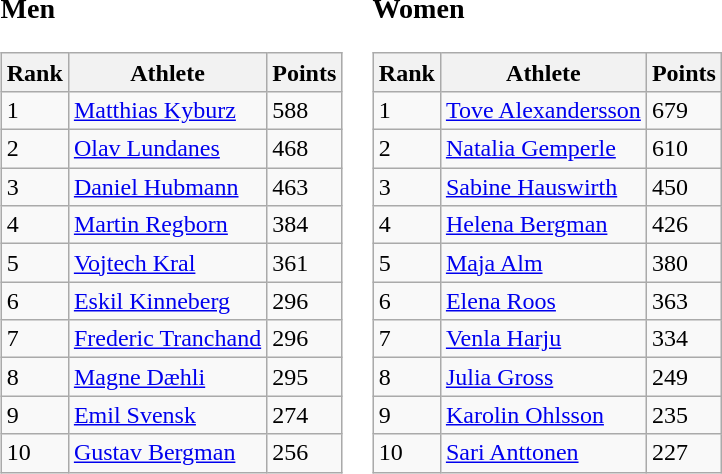<table border="0">
<tr>
<td valign="top"><br><h3>Men</h3><table class="wikitable">
<tr>
<th>Rank</th>
<th>Athlete</th>
<th>Points</th>
</tr>
<tr>
<td>1</td>
<td> <a href='#'>Matthias Kyburz</a></td>
<td>588</td>
</tr>
<tr>
<td>2</td>
<td> <a href='#'>Olav Lundanes</a></td>
<td>468</td>
</tr>
<tr>
<td>3</td>
<td> <a href='#'>Daniel Hubmann</a></td>
<td>463</td>
</tr>
<tr>
<td>4</td>
<td> <a href='#'>Martin Regborn</a></td>
<td>384</td>
</tr>
<tr>
<td>5</td>
<td> <a href='#'>Vojtech Kral</a></td>
<td>361</td>
</tr>
<tr>
<td>6</td>
<td> <a href='#'>Eskil Kinneberg</a></td>
<td>296</td>
</tr>
<tr>
<td>7</td>
<td> <a href='#'>Frederic Tranchand</a></td>
<td>296</td>
</tr>
<tr>
<td>8</td>
<td> <a href='#'>Magne Dæhli</a></td>
<td>295</td>
</tr>
<tr>
<td>9</td>
<td> <a href='#'>Emil Svensk</a></td>
<td>274</td>
</tr>
<tr>
<td>10</td>
<td> <a href='#'>Gustav Bergman</a></td>
<td>256</td>
</tr>
</table>
</td>
<td valign="top"><br><h3>Women</h3><table class="wikitable">
<tr>
<th>Rank</th>
<th>Athlete</th>
<th>Points</th>
</tr>
<tr>
<td>1</td>
<td> <a href='#'>Tove Alexandersson</a></td>
<td>679</td>
</tr>
<tr>
<td>2</td>
<td> <a href='#'>Natalia Gemperle</a></td>
<td>610</td>
</tr>
<tr>
<td>3</td>
<td> <a href='#'>Sabine Hauswirth</a></td>
<td>450</td>
</tr>
<tr>
<td>4</td>
<td> <a href='#'>Helena Bergman</a></td>
<td>426</td>
</tr>
<tr>
<td>5</td>
<td> <a href='#'>Maja Alm</a></td>
<td>380</td>
</tr>
<tr>
<td>6</td>
<td> <a href='#'>Elena Roos</a></td>
<td>363</td>
</tr>
<tr>
<td>7</td>
<td> <a href='#'>Venla Harju</a></td>
<td>334</td>
</tr>
<tr>
<td>8</td>
<td> <a href='#'>Julia Gross</a></td>
<td>249</td>
</tr>
<tr>
<td>9</td>
<td> <a href='#'>Karolin Ohlsson</a></td>
<td>235</td>
</tr>
<tr>
<td>10</td>
<td> <a href='#'>Sari Anttonen</a></td>
<td>227</td>
</tr>
</table>
</td>
</tr>
</table>
